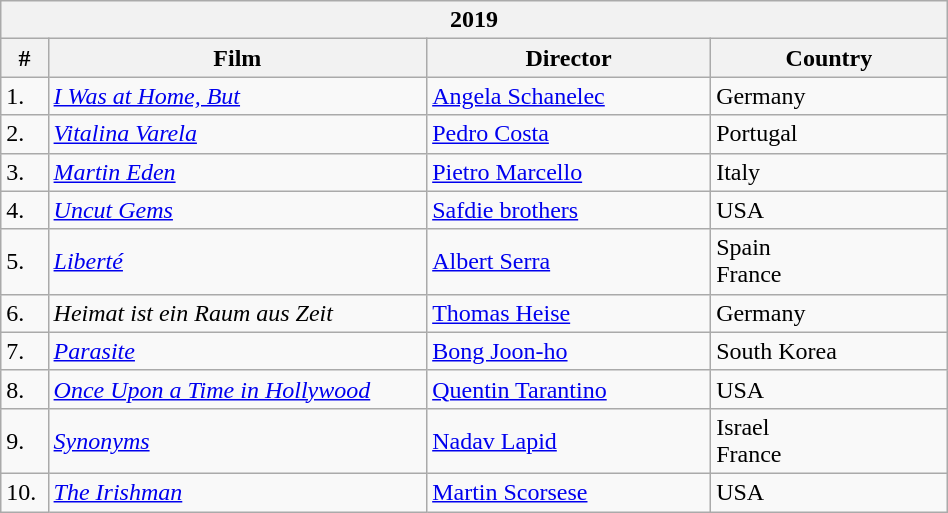<table class="wikitable" style="width:50%;" cellpadding="5">
<tr>
<th colspan=4>2019</th>
</tr>
<tr>
<th style="width:5%;">#</th>
<th style="width:40%;">Film</th>
<th style="width:30%;">Director</th>
<th style="width:25%;">Country</th>
</tr>
<tr>
<td>1.</td>
<td><em><a href='#'>I Was at Home, But</a></em></td>
<td><a href='#'>Angela Schanelec</a></td>
<td>Germany</td>
</tr>
<tr>
<td>2.</td>
<td><em><a href='#'>Vitalina Varela</a></em></td>
<td><a href='#'>Pedro Costa</a></td>
<td>Portugal</td>
</tr>
<tr>
<td>3.</td>
<td><em><a href='#'>Martin Eden</a></em></td>
<td><a href='#'>Pietro Marcello</a></td>
<td>Italy</td>
</tr>
<tr>
<td>4.</td>
<td><em><a href='#'>Uncut Gems</a></em></td>
<td><a href='#'>Safdie brothers</a></td>
<td>USA</td>
</tr>
<tr>
<td>5.</td>
<td><em><a href='#'>Liberté</a></em></td>
<td><a href='#'>Albert Serra</a></td>
<td>Spain<br>France</td>
</tr>
<tr>
<td>6.</td>
<td><em>Heimat ist ein Raum aus Zeit</em></td>
<td><a href='#'>Thomas Heise</a></td>
<td>Germany</td>
</tr>
<tr>
<td>7.</td>
<td><em><a href='#'>Parasite</a></em></td>
<td><a href='#'>Bong Joon-ho</a></td>
<td>South Korea</td>
</tr>
<tr>
<td>8.</td>
<td><em><a href='#'>Once Upon a Time in Hollywood</a></em></td>
<td><a href='#'>Quentin Tarantino</a></td>
<td>USA</td>
</tr>
<tr>
<td>9.</td>
<td><em><a href='#'>Synonyms</a></em></td>
<td><a href='#'>Nadav Lapid</a></td>
<td>Israel<br>France</td>
</tr>
<tr>
<td>10.</td>
<td><em><a href='#'>The Irishman</a></em></td>
<td><a href='#'>Martin Scorsese</a></td>
<td>USA</td>
</tr>
</table>
